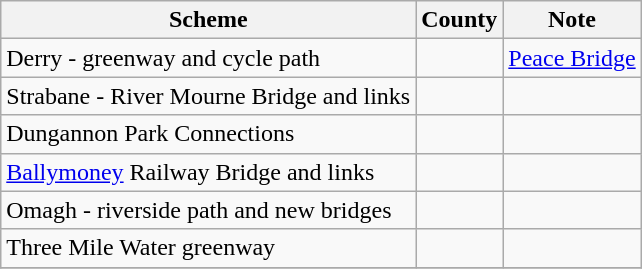<table class="wikitable">
<tr>
<th>Scheme</th>
<th>County</th>
<th>Note</th>
</tr>
<tr>
<td>Derry - greenway and cycle path</td>
<td></td>
<td><a href='#'>Peace Bridge</a></td>
</tr>
<tr>
<td>Strabane - River Mourne Bridge and links</td>
<td></td>
<td></td>
</tr>
<tr>
<td>Dungannon Park Connections</td>
<td></td>
<td></td>
</tr>
<tr>
<td><a href='#'>Ballymoney</a> Railway Bridge and links</td>
<td></td>
<td></td>
</tr>
<tr>
<td>Omagh - riverside path and new bridges</td>
<td></td>
<td></td>
</tr>
<tr>
<td>Three Mile Water greenway</td>
<td></td>
<td></td>
</tr>
<tr>
</tr>
</table>
